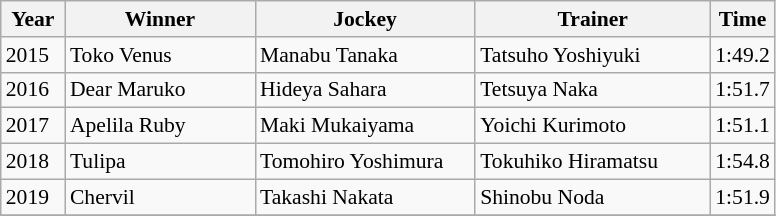<table class="wikitable sortable" style="font-size:90%">
<tr>
<th width="36px">Year<br></th>
<th width="120px">Winner<br></th>
<th width="140px">Jockey<br></th>
<th width="150px">Trainer<br></th>
<th>Time<br></th>
</tr>
<tr>
<td>2015</td>
<td>Toko Venus</td>
<td>Manabu Tanaka</td>
<td>Tatsuho Yoshiyuki</td>
<td>1:49.2</td>
</tr>
<tr>
<td>2016</td>
<td>Dear Maruko</td>
<td>Hideya Sahara</td>
<td>Tetsuya Naka</td>
<td>1:51.7</td>
</tr>
<tr>
<td>2017</td>
<td>Apelila Ruby</td>
<td>Maki Mukaiyama</td>
<td>Yoichi Kurimoto</td>
<td>1:51.1</td>
</tr>
<tr>
<td>2018</td>
<td>Tulipa</td>
<td>Tomohiro Yoshimura</td>
<td>Tokuhiko Hiramatsu</td>
<td>1:54.8</td>
</tr>
<tr>
<td>2019</td>
<td>Chervil</td>
<td>Takashi Nakata</td>
<td>Shinobu Noda</td>
<td>1:51.9</td>
</tr>
<tr>
</tr>
</table>
